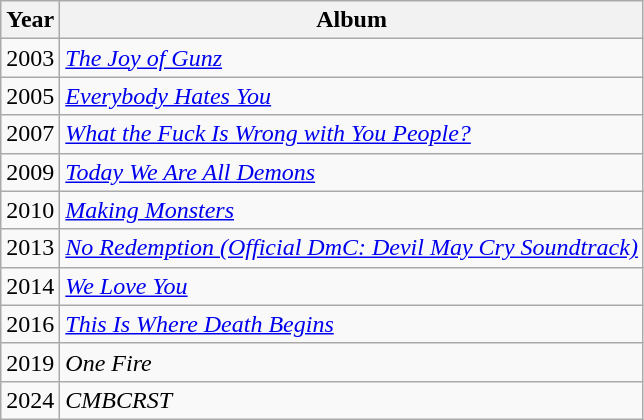<table class="wikitable">
<tr>
<th>Year</th>
<th>Album</th>
</tr>
<tr>
<td>2003</td>
<td><em><a href='#'>The Joy of Gunz</a></em></td>
</tr>
<tr>
<td>2005</td>
<td><em><a href='#'>Everybody Hates You</a></em></td>
</tr>
<tr>
<td>2007</td>
<td><em><a href='#'>What the Fuck Is Wrong with You People?</a></em></td>
</tr>
<tr>
<td>2009</td>
<td><em><a href='#'>Today We Are All Demons</a></em></td>
</tr>
<tr>
<td>2010</td>
<td><em><a href='#'>Making Monsters</a></em></td>
</tr>
<tr>
<td>2013</td>
<td><em><a href='#'>No Redemption (Official DmC: Devil May Cry Soundtrack)</a></em></td>
</tr>
<tr>
<td>2014</td>
<td><em><a href='#'>We Love You</a></em></td>
</tr>
<tr>
<td>2016</td>
<td><em><a href='#'>This Is Where Death Begins</a></em></td>
</tr>
<tr>
<td>2019</td>
<td><em>One Fire</em></td>
</tr>
<tr>
<td>2024</td>
<td><em>CMBCRST</em></td>
</tr>
</table>
